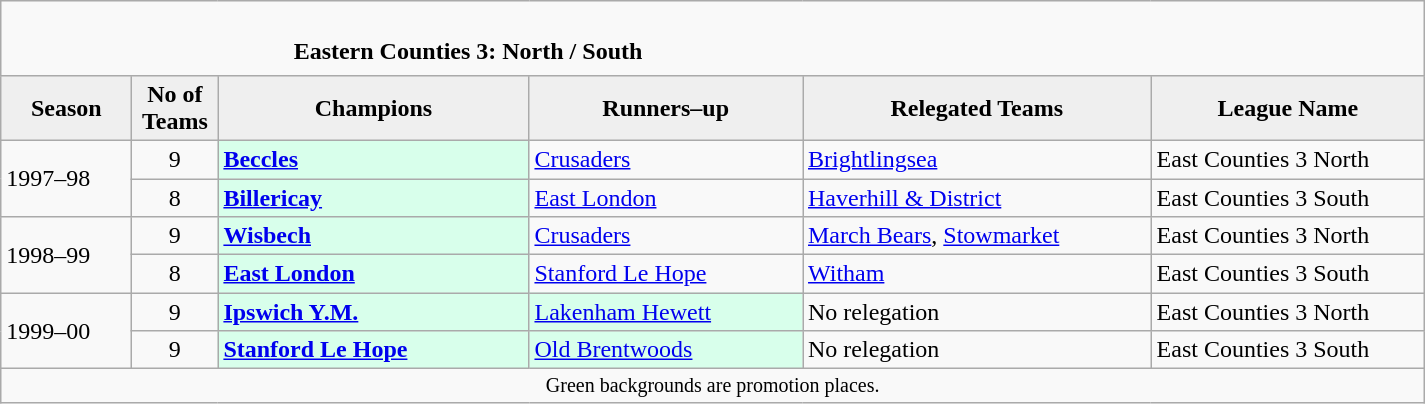<table class="wikitable" style="text-align: left;">
<tr>
<td colspan="11" cellpadding="0" cellspacing="0"><br><table border="0" style="width:100%;" cellpadding="0" cellspacing="0">
<tr>
<td style="width:20%; border:0;"></td>
<td style="border:0;"><strong>Eastern Counties 3: North / South</strong></td>
<td style="width:20%; border:0;"></td>
</tr>
</table>
</td>
</tr>
<tr>
<th style="background:#efefef; width:80px;">Season</th>
<th style="background:#efefef; width:50px;">No of Teams</th>
<th style="background:#efefef; width:200px;">Champions</th>
<th style="background:#efefef; width:175px;">Runners–up</th>
<th style="background:#efefef; width:225px;">Relegated Teams</th>
<th style="background:#efefef; width:175px;">League Name</th>
</tr>
<tr align=left>
<td rowspan=2>1997–98</td>
<td style="text-align: center;">9</td>
<td style="background:#d8ffeb;"><strong><a href='#'>Beccles</a></strong></td>
<td><a href='#'>Crusaders</a></td>
<td><a href='#'>Brightlingsea</a></td>
<td>East Counties 3 North</td>
</tr>
<tr>
<td style="text-align: center;">8</td>
<td style="background:#d8ffeb;"><strong><a href='#'>Billericay</a></strong></td>
<td><a href='#'>East London</a></td>
<td><a href='#'>Haverhill & District</a></td>
<td>East Counties 3 South</td>
</tr>
<tr>
<td rowspan=2>1998–99<br></td>
<td style="text-align: center;">9</td>
<td style="background:#d8ffeb;"><strong><a href='#'>Wisbech</a></strong></td>
<td><a href='#'>Crusaders</a></td>
<td><a href='#'>March Bears</a>, <a href='#'>Stowmarket</a></td>
<td>East Counties 3 North</td>
</tr>
<tr>
<td style="text-align: center;">8</td>
<td style="background:#d8ffeb;"><strong><a href='#'>East London</a></strong></td>
<td><a href='#'>Stanford Le Hope</a></td>
<td><a href='#'>Witham</a></td>
<td>East Counties 3 South</td>
</tr>
<tr>
<td rowspan=2>1999–00<br></td>
<td style="text-align: center;">9</td>
<td style="background:#d8ffeb;"><strong><a href='#'>Ipswich Y.M.</a></strong></td>
<td style="background:#d8ffeb;"><a href='#'>Lakenham Hewett</a></td>
<td>No relegation</td>
<td>East Counties 3 North</td>
</tr>
<tr>
<td style="text-align: center;">9</td>
<td style="background:#d8ffeb;"><strong><a href='#'>Stanford Le Hope</a></strong></td>
<td style="background:#d8ffeb;"><a href='#'>Old Brentwoods</a></td>
<td>No relegation</td>
<td>East Counties 3 South</td>
</tr>
<tr>
<td colspan="15"  style="border:0; font-size:smaller; text-align:center;">Green backgrounds are promotion places.</td>
</tr>
</table>
